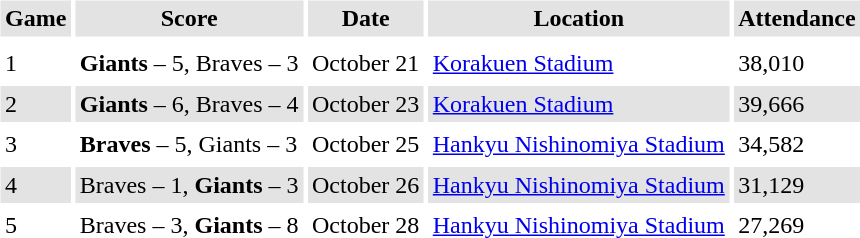<table border="0" cellspacing="3" cellpadding="3">
<tr style="background: #e3e3e3;">
<th>Game</th>
<th>Score</th>
<th>Date</th>
<th>Location</th>
<th>Attendance</th>
</tr>
<tr style="background: #e3e3e3;">
</tr>
<tr>
<td>1</td>
<td><strong>Giants</strong> – 5, Braves – 3</td>
<td>October 21</td>
<td><a href='#'>Korakuen Stadium</a></td>
<td>38,010</td>
</tr>
<tr style="background: #e3e3e3;">
<td>2</td>
<td><strong>Giants</strong> – 6, Braves – 4</td>
<td>October 23</td>
<td><a href='#'>Korakuen Stadium</a></td>
<td>39,666</td>
</tr>
<tr>
<td>3</td>
<td><strong>Braves</strong> – 5, Giants – 3</td>
<td>October 25</td>
<td><a href='#'>Hankyu Nishinomiya Stadium</a></td>
<td>34,582</td>
</tr>
<tr style="background: #e3e3e3;">
<td>4</td>
<td>Braves – 1, <strong>Giants</strong> – 3</td>
<td>October 26</td>
<td><a href='#'>Hankyu Nishinomiya Stadium</a></td>
<td>31,129</td>
</tr>
<tr>
<td>5</td>
<td>Braves – 3, <strong>Giants</strong> – 8</td>
<td>October 28</td>
<td><a href='#'>Hankyu Nishinomiya Stadium</a></td>
<td>27,269</td>
</tr>
</table>
